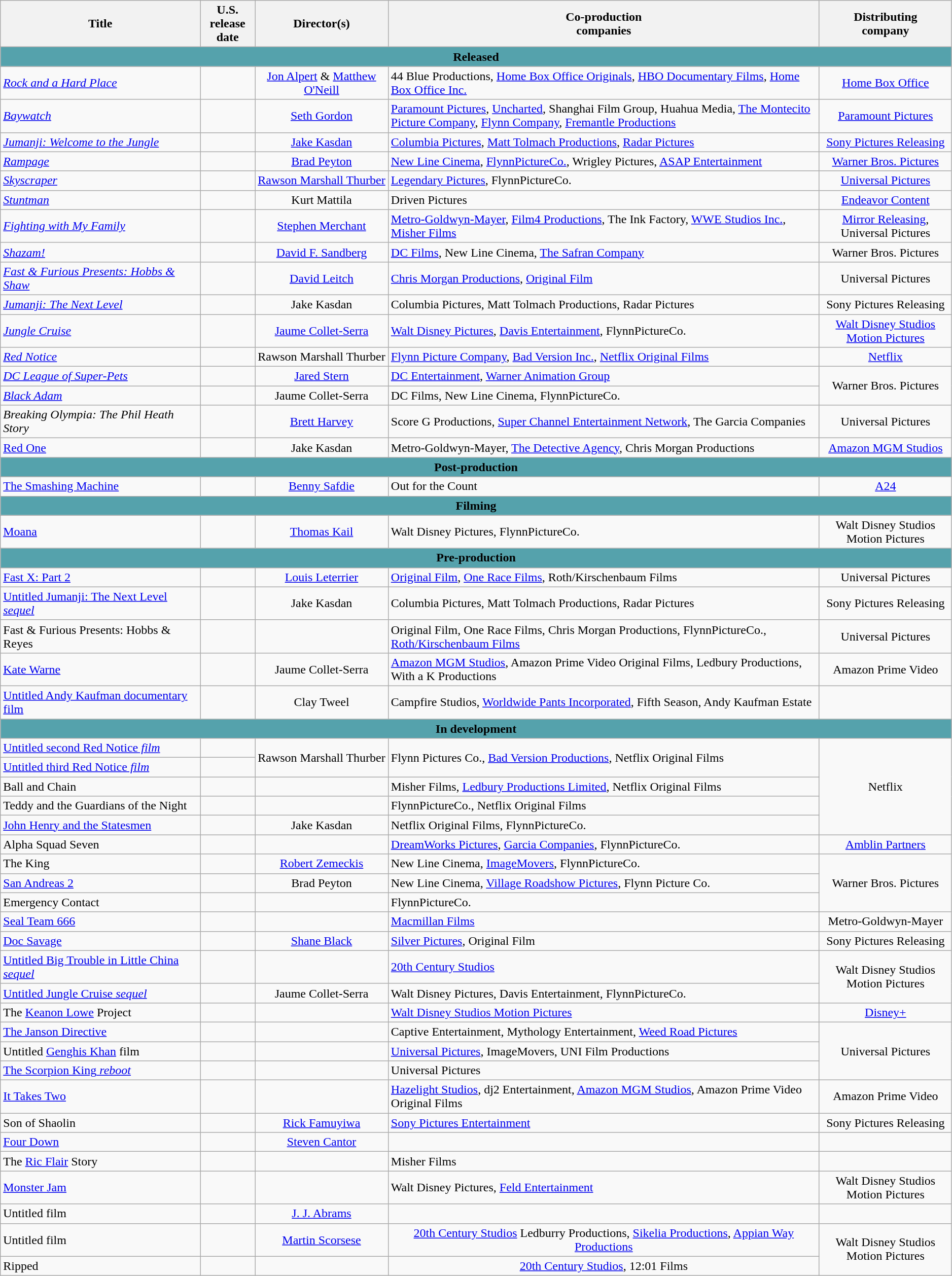<table class="wikitable" style="text-align:center; width:99%;">
<tr>
<th style="width:21%;">Title</th>
<th>U.S. <br>release date</th>
<th style="width:14%;">Director(s)</th>
<th>Co-production <br>companies</th>
<th>Distributing <br>company</th>
</tr>
<tr>
<th colspan="5" style="width:12px; background:#55A2AC;">Released</th>
</tr>
<tr>
<td style="text-align:left;"><em><a href='#'>Rock and a Hard Place</a></em></td>
<td></td>
<td><a href='#'>Jon Alpert</a> & <a href='#'>Matthew O'Neill</a></td>
<td style="text-align:left;">44 Blue Productions, <a href='#'>Home Box Office Originals</a>, <a href='#'>HBO Documentary Films</a>, <a href='#'>Home Box Office Inc.</a></td>
<td><a href='#'>Home Box Office</a></td>
</tr>
<tr>
<td scope="row" style="text-align:left;"><em><a href='#'>Baywatch</a></em></td>
<td></td>
<td><a href='#'>Seth Gordon</a></td>
<td style="text-align:left;"><a href='#'>Paramount Pictures</a>, <a href='#'>Uncharted</a>, Shanghai Film Group, Huahua Media, <a href='#'>The Montecito Picture Company</a>, <a href='#'>Flynn Company</a>, <a href='#'>Fremantle Productions</a></td>
<td><a href='#'>Paramount Pictures</a></td>
</tr>
<tr>
<td scope="row" style="text-align:left;"><em><a href='#'>Jumanji: Welcome to the Jungle</a></em></td>
<td></td>
<td><a href='#'>Jake Kasdan</a></td>
<td style="text-align:left;"><a href='#'>Columbia Pictures</a>, <a href='#'>Matt Tolmach Productions</a>, <a href='#'>Radar Pictures</a></td>
<td><a href='#'>Sony Pictures Releasing</a></td>
</tr>
<tr>
<td scope="row" style="text-align:left;"><em><a href='#'>Rampage</a></em></td>
<td></td>
<td><a href='#'>Brad Peyton</a></td>
<td style="text-align:left;"><a href='#'>New Line Cinema</a>, <a href='#'>FlynnPictureCo.</a>, Wrigley Pictures, <a href='#'>ASAP Entertainment</a></td>
<td><a href='#'>Warner Bros. Pictures</a></td>
</tr>
<tr>
<td scope="row" style="text-align:left;"><em><a href='#'>Skyscraper</a></em></td>
<td></td>
<td><a href='#'>Rawson Marshall Thurber</a></td>
<td style="text-align:left;"><a href='#'>Legendary Pictures</a>, FlynnPictureCo.</td>
<td><a href='#'>Universal Pictures</a></td>
</tr>
<tr>
<td scope="row" style="text-align:left;"><em><a href='#'>Stuntman</a></em></td>
<td></td>
<td>Kurt Mattila</td>
<td style="text-align:left;">Driven Pictures</td>
<td><a href='#'>Endeavor Content</a></td>
</tr>
<tr>
<td scope="row" style="text-align:left;"><em><a href='#'>Fighting with My Family</a></em></td>
<td></td>
<td><a href='#'>Stephen Merchant</a></td>
<td style="text-align:left;"><a href='#'>Metro-Goldwyn-Mayer</a>, <a href='#'>Film4 Productions</a>, The Ink Factory, <a href='#'>WWE Studios Inc.</a>, <a href='#'>Misher Films</a></td>
<td><a href='#'>Mirror Releasing</a>, Universal Pictures</td>
</tr>
<tr>
<td scope="row" style="text-align:left;"><em><a href='#'>Shazam!</a></em></td>
<td></td>
<td><a href='#'>David F. Sandberg</a></td>
<td style="text-align:left;"><a href='#'>DC Films</a>, New Line Cinema, <a href='#'>The Safran Company</a></td>
<td>Warner Bros. Pictures</td>
</tr>
<tr>
<td scope="row" style="text-align:left;"><em><a href='#'>Fast & Furious Presents: Hobbs & Shaw</a></em></td>
<td></td>
<td><a href='#'>David Leitch</a></td>
<td style="text-align:left;"><a href='#'>Chris Morgan Productions</a>, <a href='#'>Original Film</a></td>
<td>Universal Pictures</td>
</tr>
<tr>
<td scope="row" style="text-align:left;"><em><a href='#'>Jumanji: The Next Level</a></em></td>
<td></td>
<td>Jake Kasdan</td>
<td style="text-align:left;">Columbia Pictures, Matt Tolmach Productions, Radar Pictures</td>
<td>Sony Pictures Releasing</td>
</tr>
<tr>
<td scope="row" style="text-align:left;"><em><a href='#'>Jungle Cruise</a></em></td>
<td></td>
<td><a href='#'>Jaume Collet-Serra</a></td>
<td style="text-align:left;"><a href='#'>Walt Disney Pictures</a>, <a href='#'>Davis Entertainment</a>, FlynnPictureCo.</td>
<td><a href='#'>Walt Disney Studios Motion Pictures</a></td>
</tr>
<tr>
<td scope="row" style="text-align:left;"><em><a href='#'>Red Notice</a></em></td>
<td style="text-align:center;"></td>
<td>Rawson Marshall Thurber</td>
<td style="text-align:left;"><a href='#'>Flynn Picture Company</a>, <a href='#'>Bad Version Inc.</a>, <a href='#'>Netflix Original Films</a></td>
<td><a href='#'>Netflix</a></td>
</tr>
<tr>
<td scope="row" style="text-align:left;"><em><a href='#'>DC League of Super-Pets</a></em></td>
<td></td>
<td><a href='#'>Jared Stern</a></td>
<td style="text-align:left;"><a href='#'>DC Entertainment</a>, <a href='#'>Warner Animation Group</a></td>
<td rowspan="2">Warner Bros. Pictures</td>
</tr>
<tr>
<td scope="row" style="text-align:left;"><em><a href='#'>Black Adam</a></em></td>
<td></td>
<td>Jaume Collet-Serra</td>
<td style="text-align:left;">DC Films, New Line Cinema, FlynnPictureCo.</td>
</tr>
<tr>
<td scope="row" style="text-align:left;"><em>Breaking Olympia: The Phil Heath Story</td>
<td></td>
<td><a href='#'>Brett Harvey</a></td>
<td style="text-align:left;">Score G Productions, <a href='#'>Super Channel Entertainment Network</a>, The Garcia Companies</td>
<td>Universal Pictures</td>
</tr>
<tr>
<td scope="row" style="text-align:left;"></em><a href='#'>Red One</a><em></td>
<td></td>
<td>Jake Kasdan</td>
<td style="text-align:left;">Metro-Goldwyn-Mayer, <a href='#'>The Detective Agency</a>, Chris Morgan Productions</td>
<td><a href='#'>Amazon MGM Studios</a></td>
</tr>
<tr>
<th colspan="5" style="width:12px; background:#55A2AC;">Post-production</th>
</tr>
<tr>
<td scope="row" style="text-align:left;"></em><a href='#'>The Smashing Machine</a><em></td>
<td></td>
<td><a href='#'>Benny Safdie</a></td>
<td style="text-align:left;">Out for the Count</td>
<td><a href='#'>A24</a></td>
</tr>
<tr>
<th colspan="5" style="width:12px; background:#55A2AC;">Filming</th>
</tr>
<tr>
<td scope="row" style="text-align:left;"></em><a href='#'>Moana</a><em></td>
<td></td>
<td><a href='#'>Thomas Kail</a></td>
<td style="text-align:left;">Walt Disney Pictures, FlynnPictureCo.</td>
<td>Walt Disney Studios Motion Pictures</td>
</tr>
<tr>
<th colspan="5" style="width:12px; background:#55A2AC;">Pre-production</th>
</tr>
<tr>
<td scope="row" style="text-align:left;"></em><a href='#'>Fast X: Part 2</a><em></td>
<td></td>
<td><a href='#'>Louis Leterrier</a></td>
<td style="text-align:left;"><a href='#'>Original Film</a>, <a href='#'>One Race Films</a>, Roth/Kirschenbaum Films</td>
<td>Universal Pictures</td>
</tr>
<tr>
<td scope="row" style="text-align:left;"><a href='#'>Untitled </em>Jumanji: The Next Level<em> sequel</a></td>
<td></td>
<td>Jake Kasdan</td>
<td style="text-align:left;">Columbia Pictures, Matt Tolmach Productions, Radar Pictures</td>
<td>Sony Pictures Releasing</td>
</tr>
<tr>
<td scope="row" style="text-align:left;"></em>Fast & Furious Presents: Hobbs & Reyes<em></td>
<td></td>
<td></td>
<td style="text-align:left;">Original Film, One Race Films, Chris Morgan Productions, FlynnPictureCo., <a href='#'>Roth/Kirschenbaum Films</a></td>
<td>Universal Pictures</td>
</tr>
<tr>
<td scope="row" style="text-align:left;"></em><a href='#'>Kate Warne</a><em></td>
<td></td>
<td>Jaume Collet-Serra</td>
<td style="text-align:left;"><a href='#'>Amazon MGM Studios</a>, Amazon Prime Video Original Films, Ledbury Productions, With a K Productions</td>
<td>Amazon Prime Video</td>
</tr>
<tr>
<td scope="row" style="text-align:left;"><a href='#'>Untitled Andy Kaufman documentary film</a></td>
<td></td>
<td>Clay Tweel</td>
<td style="text-align:left;">Campfire Studios, <a href='#'>Worldwide Pants Incorporated</a>, Fifth Season, Andy Kaufman Estate</td>
<td></td>
</tr>
<tr>
<th colspan="5" style="width:12px; background:#55A2AC;">In development</th>
</tr>
<tr>
<td scope="row" style="text-align:left;"><a href='#'>Untitled second </em>Red Notice<em> film</a></td>
<td></td>
<td rowspan="2">Rawson Marshall Thurber</td>
<td rowspan="2" style="text-align:left;">Flynn Pictures Co., <a href='#'>Bad Version Productions</a>, Netflix Original Films</td>
<td rowspan="5">Netflix</td>
</tr>
<tr>
<td scope="row" style="text-align:left;"><a href='#'>Untitled third </em>Red Notice<em> film</a></td>
<td></td>
</tr>
<tr>
<td scope="row" style="text-align:left;"></em>Ball and Chain<em></td>
<td></td>
<td></td>
<td style="text-align:left;">Misher Films, <a href='#'>Ledbury Productions Limited</a>, Netflix Original Films</td>
</tr>
<tr>
<td scope="row" style="text-align:left;"></em>Teddy and the Guardians of the Night<em></td>
<td></td>
<td></td>
<td style="text-align:left;">FlynnPictureCo., Netflix Original Films</td>
</tr>
<tr>
<td scope="row" style="text-align:left;"></em><a href='#'>John Henry and the Statesmen</a><em></td>
<td></td>
<td>Jake Kasdan</td>
<td style="text-align:left;">Netflix Original Films, FlynnPictureCo.</td>
</tr>
<tr>
<td scope="row" style="text-align:left;"></em>Alpha Squad Seven<em></td>
<td></td>
<td></td>
<td style="text-align:left;"><a href='#'>DreamWorks Pictures</a>, <a href='#'>Garcia Companies</a>, FlynnPictureCo.</td>
<td><a href='#'>Amblin Partners</a></td>
</tr>
<tr>
<td scope="row" style="text-align:left;"></em>The King<em></td>
<td></td>
<td><a href='#'>Robert Zemeckis</a></td>
<td style="text-align:left;">New Line Cinema, <a href='#'>ImageMovers</a>, FlynnPictureCo.</td>
<td rowspan="3">Warner Bros. Pictures</td>
</tr>
<tr>
<td scope="row" style="text-align:left;"></em><a href='#'>San Andreas 2</a><em></td>
<td></td>
<td>Brad Peyton</td>
<td style="text-align:left;">New Line Cinema, <a href='#'>Village Roadshow Pictures</a>, Flynn Picture Co.</td>
</tr>
<tr>
<td scope="row" style="text-align:left;"></em>Emergency Contact<em></td>
<td></td>
<td></td>
<td style="text-align:left;">FlynnPictureCo.</td>
</tr>
<tr>
<td scope="row" style="text-align:left;"></em><a href='#'>Seal Team 666</a><em></td>
<td></td>
<td></td>
<td style="text-align:left;"><a href='#'>Macmillan Films</a></td>
<td>Metro-Goldwyn-Mayer</td>
</tr>
<tr>
<td scope="row" style="text-align:left;"></em><a href='#'>Doc Savage</a><em></td>
<td></td>
<td><a href='#'>Shane Black</a></td>
<td style="text-align:left;"><a href='#'>Silver Pictures</a>, Original Film</td>
<td>Sony Pictures Releasing</td>
</tr>
<tr>
<td scope="row" style="text-align:left;"><a href='#'>Untitled </em>Big Trouble in Little China<em> sequel</a></td>
<td></td>
<td></td>
<td style="text-align:left;"><a href='#'>20th Century Studios</a></td>
<td rowspan="2" =>Walt Disney Studios Motion Pictures</td>
</tr>
<tr>
<td scope="row" style="text-align:left;"><a href='#'>Untitled </em>Jungle Cruise<em> sequel</a></td>
<td></td>
<td>Jaume Collet-Serra</td>
<td style="text-align:left;">Walt Disney Pictures, Davis Entertainment, FlynnPictureCo.</td>
</tr>
<tr>
<td scope="row" style="text-align:left;"></em>The <a href='#'>Keanon Lowe</a> Project<em></td>
<td></td>
<td></td>
<td style="text-align:left;"><a href='#'>Walt Disney Studios Motion Pictures</a></td>
<td><a href='#'>Disney+</a></td>
</tr>
<tr>
<td scope="row" style="text-align:left;"></em><a href='#'>The Janson Directive</a><em></td>
<td></td>
<td></td>
<td style="text-align:left;">Captive Entertainment, Mythology Entertainment, <a href='#'>Weed Road Pictures</a></td>
<td rowspan="3">Universal Pictures</td>
</tr>
<tr>
<td scope="row" style="text-align:left;">Untitled <a href='#'>Genghis Khan</a> film</td>
<td></td>
<td></td>
<td style="text-align:left;"><a href='#'>Universal Pictures</a>, ImageMovers, UNI Film Productions</td>
</tr>
<tr>
<td scope="row" style="text-align:left;"><a href='#'></em>The Scorpion King<em> reboot</a></td>
<td></td>
<td></td>
<td style="text-align:left;">Universal Pictures</td>
</tr>
<tr>
<td scope="row" style="text-align:left;"></em><a href='#'>It Takes Two</a><em></td>
<td></td>
<td></td>
<td style="text-align:left;"><a href='#'>Hazelight Studios</a>, dj2 Entertainment, <a href='#'>Amazon MGM Studios</a>, Amazon Prime Video Original Films</td>
<td>Amazon Prime Video</td>
</tr>
<tr>
<td scope="row" style="text-align:left;"></em>Son of Shaolin<em></td>
<td></td>
<td><a href='#'>Rick Famuyiwa</a></td>
<td style="text-align:left;"><a href='#'>Sony Pictures Entertainment</a></td>
<td>Sony Pictures Releasing</td>
</tr>
<tr>
<td scope="row" style="text-align:left;"></em><a href='#'>Four Down</a><em></td>
<td></td>
<td><a href='#'>Steven Cantor</a></td>
<td></td>
<td></td>
</tr>
<tr>
<td scope="row" style="text-align:left;"></em>The <a href='#'>Ric Flair</a> Story<em></td>
<td></td>
<td></td>
<td style="text-align:left;">Misher Films</td>
<td></td>
</tr>
<tr>
<td scope="row" style="text-align:left;"></em><a href='#'>Monster Jam</a><em></td>
<td></td>
<td></td>
<td style="text-align:left;">Walt Disney Pictures, <a href='#'>Feld Entertainment</a></td>
<td>Walt Disney Studios Motion Pictures</td>
</tr>
<tr>
<td scope="row" style="text-align:left;">Untitled film</td>
<td></td>
<td><a href='#'>J. J. Abrams</a></td>
<td></td>
<td></td>
</tr>
<tr>
<td scope="row" style="text-align:left;">Untitled film</td>
<td></td>
<td><a href='#'>Martin Scorsese</a></td>
<td><a href='#'>20th Century Studios</a> Ledburry Productions, <a href='#'>Sikelia Productions</a>, <a href='#'>Appian Way Productions</a></td>
<td rowspan="2">Walt Disney Studios Motion Pictures</td>
</tr>
<tr>
<td scope="row" style="text-align:left;"></em>Ripped<em></td>
<td></td>
<td></td>
<td><a href='#'>20th Century Studios</a>, 12:01 Films</td>
</tr>
</table>
